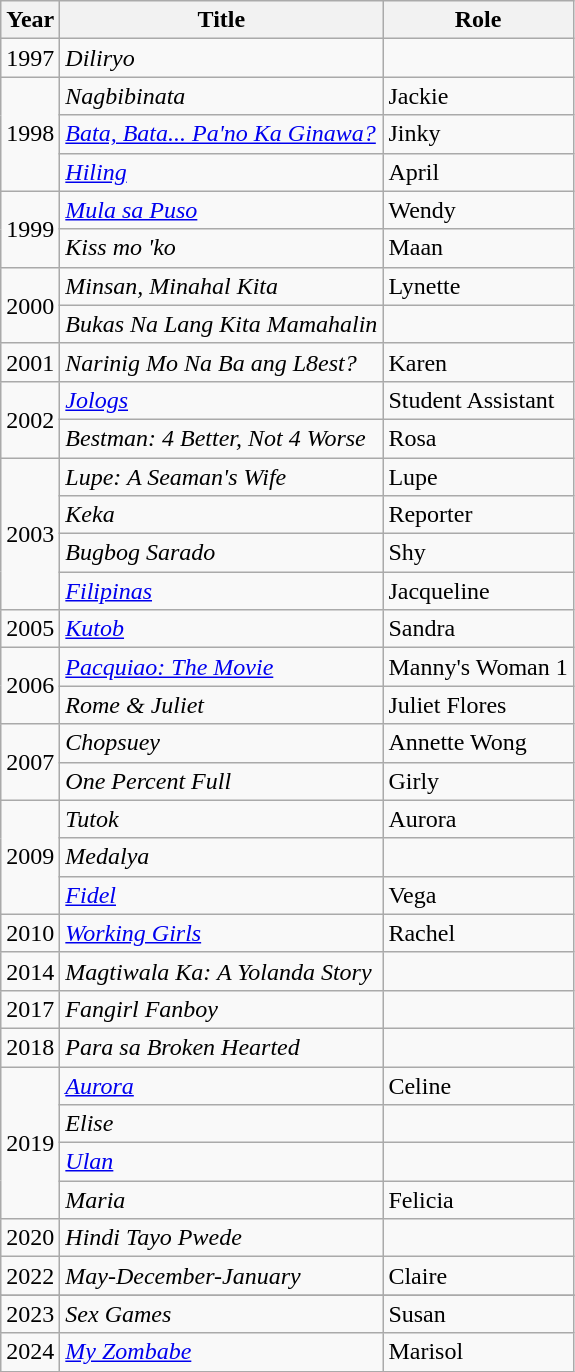<table class="wikitable sortable">
<tr>
<th>Year</th>
<th>Title</th>
<th>Role</th>
</tr>
<tr>
<td>1997</td>
<td><em>Diliryo</em></td>
<td></td>
</tr>
<tr>
<td rowspan="3">1998</td>
<td><em>Nagbibinata</em></td>
<td>Jackie</td>
</tr>
<tr>
<td><em><a href='#'>Bata, Bata... Pa'no Ka Ginawa?</a></em></td>
<td>Jinky</td>
</tr>
<tr>
<td><em><a href='#'>Hiling</a></em></td>
<td>April</td>
</tr>
<tr>
<td rowspan="2">1999</td>
<td><em><a href='#'>Mula sa Puso</a></em></td>
<td>Wendy</td>
</tr>
<tr>
<td><em>Kiss mo 'ko</em></td>
<td>Maan</td>
</tr>
<tr>
<td rowspan="2">2000</td>
<td><em>Minsan, Minahal Kita</em></td>
<td>Lynette</td>
</tr>
<tr>
<td><em>Bukas Na Lang Kita Mamahalin</em></td>
<td></td>
</tr>
<tr>
<td>2001</td>
<td><em>Narinig Mo Na Ba ang L8est?</em></td>
<td>Karen</td>
</tr>
<tr>
<td rowspan="2">2002</td>
<td><em><a href='#'>Jologs</a></em></td>
<td>Student Assistant</td>
</tr>
<tr>
<td><em>Bestman: 4 Better, Not 4 Worse</em></td>
<td>Rosa</td>
</tr>
<tr>
<td rowspan="4">2003</td>
<td><em>Lupe: A Seaman's Wife</em></td>
<td>Lupe</td>
</tr>
<tr>
<td><em>Keka</em></td>
<td>Reporter</td>
</tr>
<tr>
<td><em>Bugbog Sarado</em></td>
<td>Shy</td>
</tr>
<tr>
<td><em><a href='#'>Filipinas</a></em></td>
<td>Jacqueline</td>
</tr>
<tr>
<td>2005</td>
<td><em><a href='#'>Kutob</a></em></td>
<td>Sandra</td>
</tr>
<tr>
<td rowspan="2">2006</td>
<td><em><a href='#'>Pacquiao: The Movie</a></em></td>
<td>Manny's Woman 1</td>
</tr>
<tr>
<td><em>Rome & Juliet</em></td>
<td>Juliet Flores</td>
</tr>
<tr>
<td rowspan="2">2007</td>
<td><em>Chopsuey</em></td>
<td>Annette Wong</td>
</tr>
<tr>
<td><em>One Percent Full</em></td>
<td>Girly</td>
</tr>
<tr>
<td rowspan="3">2009</td>
<td><em>Tutok</em></td>
<td>Aurora</td>
</tr>
<tr>
<td><em>Medalya</em></td>
<td></td>
</tr>
<tr>
<td><em><a href='#'>Fidel</a></em></td>
<td>Vega</td>
</tr>
<tr>
<td>2010</td>
<td><em><a href='#'>Working Girls</a></em></td>
<td>Rachel</td>
</tr>
<tr>
<td>2014</td>
<td><em>Magtiwala Ka: A Yolanda Story</em></td>
<td></td>
</tr>
<tr>
<td>2017</td>
<td><em>Fangirl Fanboy</em></td>
<td></td>
</tr>
<tr>
<td>2018</td>
<td><em>Para sa Broken Hearted</em></td>
<td></td>
</tr>
<tr>
<td rowspan="4">2019</td>
<td><em><a href='#'>Aurora</a></em></td>
<td>Celine</td>
</tr>
<tr>
<td><em>Elise</em></td>
<td></td>
</tr>
<tr>
<td><em><a href='#'>Ulan</a></em></td>
<td></td>
</tr>
<tr>
<td><em>Maria</em></td>
<td>Felicia</td>
</tr>
<tr>
<td>2020</td>
<td><em>Hindi Tayo Pwede</em></td>
<td></td>
</tr>
<tr>
<td>2022</td>
<td><em>May-December-January</em></td>
<td>Claire</td>
</tr>
<tr>
</tr>
<tr>
<td>2023</td>
<td><em>Sex Games</em></td>
<td>Susan</td>
</tr>
<tr>
<td>2024</td>
<td><em><a href='#'>My Zombabe</a></em></td>
<td>Marisol</td>
</tr>
</table>
